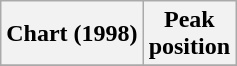<table class="wikitable sortable">
<tr>
<th align="center">Chart (1998)</th>
<th align="center">Peak<br>position</th>
</tr>
<tr>
</tr>
</table>
